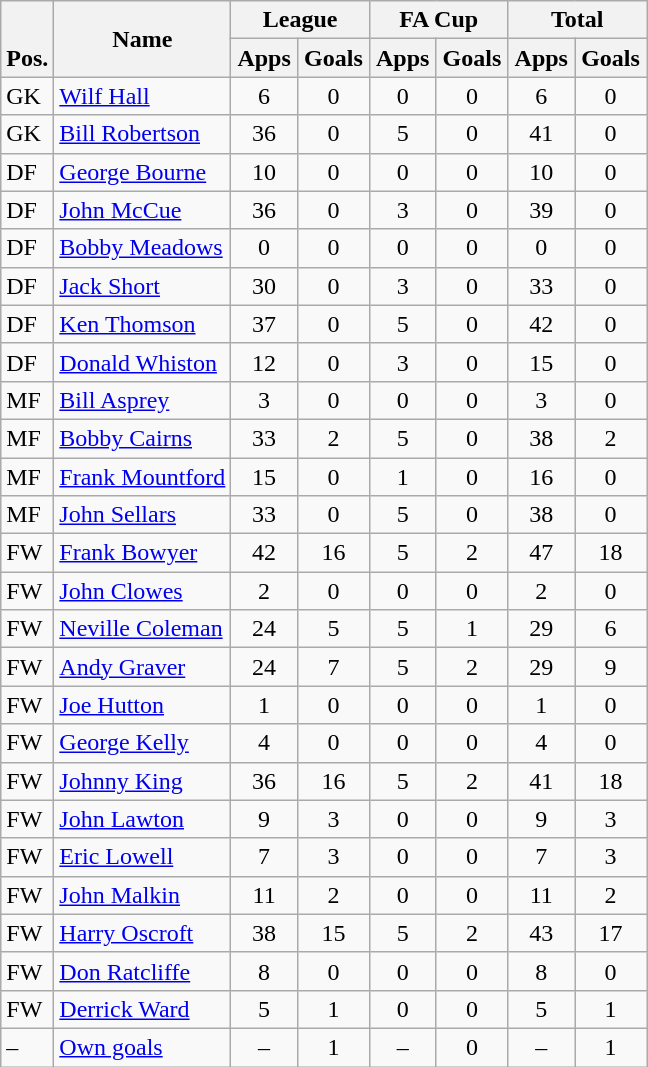<table class="wikitable" style="text-align:center">
<tr>
<th rowspan="2" valign="bottom">Pos.</th>
<th rowspan="2">Name</th>
<th colspan="2" width="85">League</th>
<th colspan="2" width="85">FA Cup</th>
<th colspan="2" width="85">Total</th>
</tr>
<tr>
<th>Apps</th>
<th>Goals</th>
<th>Apps</th>
<th>Goals</th>
<th>Apps</th>
<th>Goals</th>
</tr>
<tr>
<td align="left">GK</td>
<td align="left"> <a href='#'>Wilf Hall</a></td>
<td>6</td>
<td>0</td>
<td>0</td>
<td>0</td>
<td>6</td>
<td>0</td>
</tr>
<tr>
<td align="left">GK</td>
<td align="left"> <a href='#'>Bill Robertson</a></td>
<td>36</td>
<td>0</td>
<td>5</td>
<td>0</td>
<td>41</td>
<td>0</td>
</tr>
<tr>
<td align="left">DF</td>
<td align="left"> <a href='#'>George Bourne</a></td>
<td>10</td>
<td>0</td>
<td>0</td>
<td>0</td>
<td>10</td>
<td>0</td>
</tr>
<tr>
<td align="left">DF</td>
<td align="left"> <a href='#'>John McCue</a></td>
<td>36</td>
<td>0</td>
<td>3</td>
<td>0</td>
<td>39</td>
<td>0</td>
</tr>
<tr>
<td align="left">DF</td>
<td align="left"> <a href='#'>Bobby Meadows</a></td>
<td>0</td>
<td>0</td>
<td>0</td>
<td>0</td>
<td>0</td>
<td>0</td>
</tr>
<tr>
<td align="left">DF</td>
<td align="left"> <a href='#'>Jack Short</a></td>
<td>30</td>
<td>0</td>
<td>3</td>
<td>0</td>
<td>33</td>
<td>0</td>
</tr>
<tr>
<td align="left">DF</td>
<td align="left"> <a href='#'>Ken Thomson</a></td>
<td>37</td>
<td>0</td>
<td>5</td>
<td>0</td>
<td>42</td>
<td>0</td>
</tr>
<tr>
<td align="left">DF</td>
<td align="left"> <a href='#'>Donald Whiston</a></td>
<td>12</td>
<td>0</td>
<td>3</td>
<td>0</td>
<td>15</td>
<td>0</td>
</tr>
<tr>
<td align="left">MF</td>
<td align="left"> <a href='#'>Bill Asprey</a></td>
<td>3</td>
<td>0</td>
<td>0</td>
<td>0</td>
<td>3</td>
<td>0</td>
</tr>
<tr>
<td align="left">MF</td>
<td align="left"> <a href='#'>Bobby Cairns</a></td>
<td>33</td>
<td>2</td>
<td>5</td>
<td>0</td>
<td>38</td>
<td>2</td>
</tr>
<tr>
<td align="left">MF</td>
<td align="left"> <a href='#'>Frank Mountford</a></td>
<td>15</td>
<td>0</td>
<td>1</td>
<td>0</td>
<td>16</td>
<td>0</td>
</tr>
<tr>
<td align="left">MF</td>
<td align="left"> <a href='#'>John Sellars</a></td>
<td>33</td>
<td>0</td>
<td>5</td>
<td>0</td>
<td>38</td>
<td>0</td>
</tr>
<tr>
<td align="left">FW</td>
<td align="left"> <a href='#'>Frank Bowyer</a></td>
<td>42</td>
<td>16</td>
<td>5</td>
<td>2</td>
<td>47</td>
<td>18</td>
</tr>
<tr>
<td align="left">FW</td>
<td align="left"> <a href='#'>John Clowes</a></td>
<td>2</td>
<td>0</td>
<td>0</td>
<td>0</td>
<td>2</td>
<td>0</td>
</tr>
<tr>
<td align="left">FW</td>
<td align="left"> <a href='#'>Neville Coleman</a></td>
<td>24</td>
<td>5</td>
<td>5</td>
<td>1</td>
<td>29</td>
<td>6</td>
</tr>
<tr>
<td align="left">FW</td>
<td align="left"> <a href='#'>Andy Graver</a></td>
<td>24</td>
<td>7</td>
<td>5</td>
<td>2</td>
<td>29</td>
<td>9</td>
</tr>
<tr>
<td align="left">FW</td>
<td align="left"> <a href='#'>Joe Hutton</a></td>
<td>1</td>
<td>0</td>
<td>0</td>
<td>0</td>
<td>1</td>
<td>0</td>
</tr>
<tr>
<td align="left">FW</td>
<td align="left"> <a href='#'>George Kelly</a></td>
<td>4</td>
<td>0</td>
<td>0</td>
<td>0</td>
<td>4</td>
<td>0</td>
</tr>
<tr>
<td align="left">FW</td>
<td align="left"> <a href='#'>Johnny King</a></td>
<td>36</td>
<td>16</td>
<td>5</td>
<td>2</td>
<td>41</td>
<td>18</td>
</tr>
<tr>
<td align="left">FW</td>
<td align="left"> <a href='#'>John Lawton</a></td>
<td>9</td>
<td>3</td>
<td>0</td>
<td>0</td>
<td>9</td>
<td>3</td>
</tr>
<tr>
<td align="left">FW</td>
<td align="left"> <a href='#'>Eric Lowell</a></td>
<td>7</td>
<td>3</td>
<td>0</td>
<td>0</td>
<td>7</td>
<td>3</td>
</tr>
<tr>
<td align="left">FW</td>
<td align="left"> <a href='#'>John Malkin</a></td>
<td>11</td>
<td>2</td>
<td>0</td>
<td>0</td>
<td>11</td>
<td>2</td>
</tr>
<tr>
<td align="left">FW</td>
<td align="left"> <a href='#'>Harry Oscroft</a></td>
<td>38</td>
<td>15</td>
<td>5</td>
<td>2</td>
<td>43</td>
<td>17</td>
</tr>
<tr>
<td align="left">FW</td>
<td align="left"> <a href='#'>Don Ratcliffe</a></td>
<td>8</td>
<td>0</td>
<td>0</td>
<td>0</td>
<td>8</td>
<td>0</td>
</tr>
<tr>
<td align="left">FW</td>
<td align="left"> <a href='#'>Derrick Ward</a></td>
<td>5</td>
<td>1</td>
<td>0</td>
<td>0</td>
<td>5</td>
<td>1</td>
</tr>
<tr>
<td align="left">–</td>
<td align="left"><a href='#'>Own goals</a></td>
<td>–</td>
<td>1</td>
<td>–</td>
<td>0</td>
<td>–</td>
<td>1</td>
</tr>
</table>
